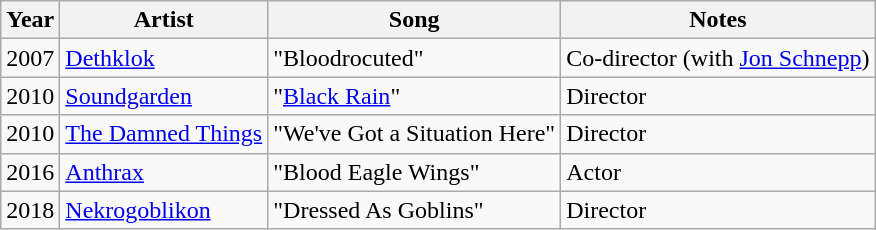<table class="wikitable">
<tr>
<th>Year</th>
<th>Artist</th>
<th>Song</th>
<th>Notes</th>
</tr>
<tr>
<td>2007</td>
<td><a href='#'>Dethklok</a></td>
<td>"Bloodrocuted"</td>
<td>Co-director (with <a href='#'>Jon Schnepp</a>)</td>
</tr>
<tr>
<td>2010</td>
<td><a href='#'>Soundgarden</a></td>
<td>"<a href='#'>Black Rain</a>"</td>
<td>Director</td>
</tr>
<tr>
<td>2010</td>
<td><a href='#'>The Damned Things</a></td>
<td>"We've Got a Situation Here"</td>
<td>Director</td>
</tr>
<tr>
<td>2016</td>
<td><a href='#'>Anthrax</a></td>
<td>"Blood Eagle Wings"</td>
<td>Actor</td>
</tr>
<tr>
<td>2018</td>
<td><a href='#'>Nekrogoblikon</a></td>
<td>"Dressed As Goblins"</td>
<td>Director</td>
</tr>
</table>
